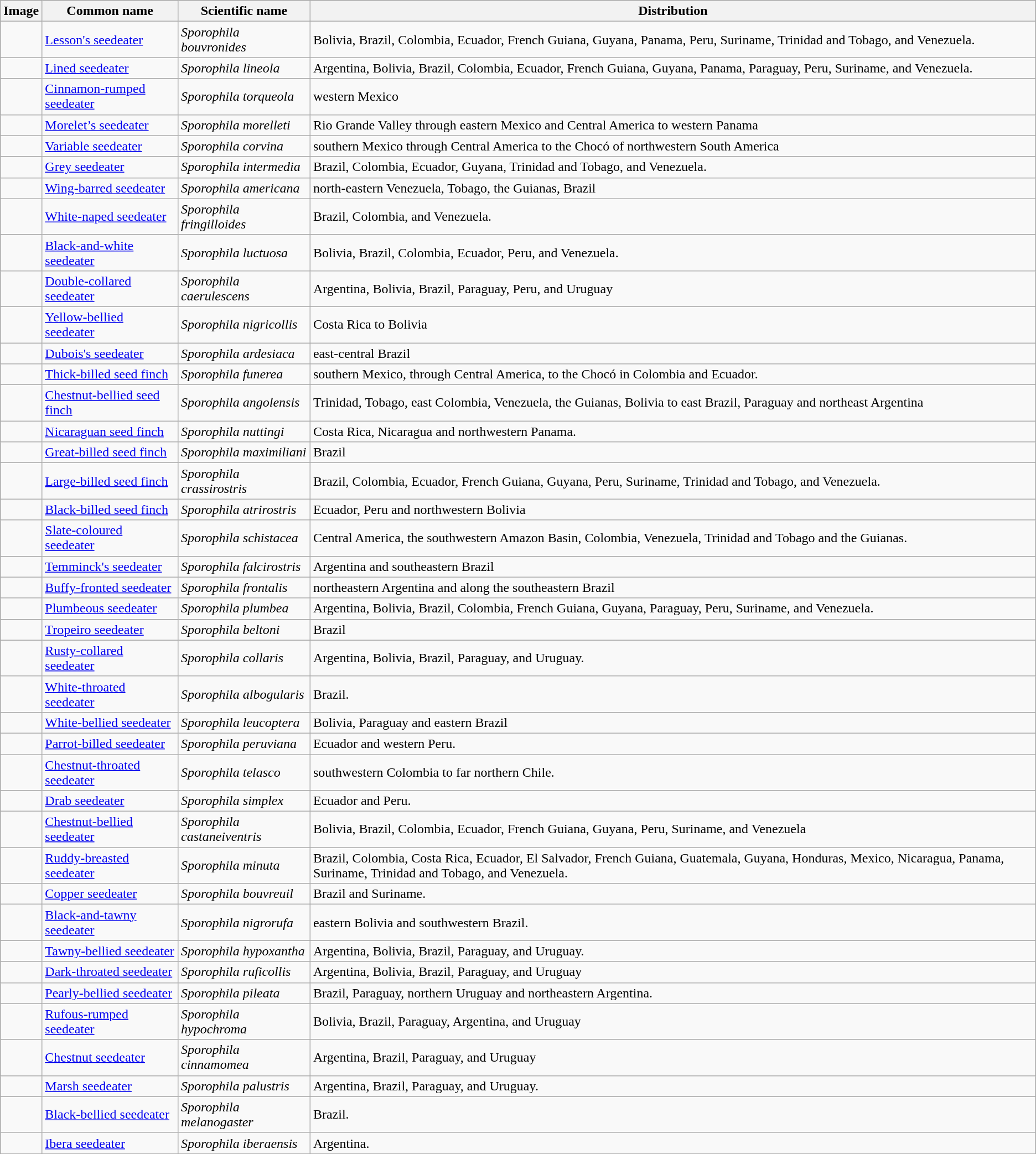<table class="wikitable collapsible">
<tr>
<th>Image</th>
<th>Common name</th>
<th>Scientific name</th>
<th>Distribution</th>
</tr>
<tr>
<td></td>
<td><a href='#'>Lesson's seedeater</a></td>
<td><em>Sporophila bouvronides</em></td>
<td>Bolivia, Brazil, Colombia, Ecuador, French Guiana, Guyana, Panama, Peru, Suriname, Trinidad and Tobago, and Venezuela.</td>
</tr>
<tr>
<td></td>
<td><a href='#'>Lined seedeater</a></td>
<td><em>Sporophila lineola</em></td>
<td>Argentina, Bolivia, Brazil, Colombia, Ecuador, French Guiana, Guyana, Panama, Paraguay, Peru, Suriname, and Venezuela.</td>
</tr>
<tr>
<td></td>
<td><a href='#'>Cinnamon-rumped seedeater</a></td>
<td><em>Sporophila torqueola</em></td>
<td>western Mexico</td>
</tr>
<tr>
<td></td>
<td><a href='#'>Morelet’s seedeater</a></td>
<td><em>Sporophila morelleti</em></td>
<td>Rio Grande Valley through eastern Mexico and Central America to western Panama</td>
</tr>
<tr>
<td></td>
<td><a href='#'>Variable seedeater</a></td>
<td><em>Sporophila corvina</em></td>
<td>southern Mexico through Central America to the Chocó of northwestern South America</td>
</tr>
<tr>
<td></td>
<td><a href='#'>Grey seedeater</a></td>
<td><em>Sporophila intermedia</em></td>
<td>Brazil, Colombia, Ecuador, Guyana, Trinidad and Tobago, and Venezuela.</td>
</tr>
<tr>
<td></td>
<td><a href='#'>Wing-barred seedeater</a></td>
<td><em>Sporophila americana</em></td>
<td>north-eastern Venezuela, Tobago, the Guianas, Brazil</td>
</tr>
<tr>
<td></td>
<td><a href='#'>White-naped seedeater</a></td>
<td><em>Sporophila  fringilloides</em></td>
<td>Brazil, Colombia, and Venezuela.</td>
</tr>
<tr>
<td></td>
<td><a href='#'>Black-and-white seedeater</a></td>
<td><em>Sporophila luctuosa</em></td>
<td>Bolivia, Brazil, Colombia, Ecuador, Peru, and Venezuela.</td>
</tr>
<tr>
<td></td>
<td><a href='#'>Double-collared seedeater</a></td>
<td><em>Sporophila caerulescens</em></td>
<td>Argentina, Bolivia, Brazil, Paraguay, Peru, and Uruguay</td>
</tr>
<tr>
<td></td>
<td><a href='#'>Yellow-bellied seedeater</a></td>
<td><em>Sporophila nigricollis</em></td>
<td>Costa Rica to Bolivia</td>
</tr>
<tr>
<td></td>
<td><a href='#'>Dubois's seedeater</a></td>
<td><em>Sporophila ardesiaca</em></td>
<td>east-central Brazil</td>
</tr>
<tr>
<td></td>
<td><a href='#'>Thick-billed seed finch</a></td>
<td><em>Sporophila funerea</em></td>
<td>southern Mexico, through Central America, to the Chocó in Colombia and Ecuador.</td>
</tr>
<tr>
<td></td>
<td><a href='#'>Chestnut-bellied seed finch</a></td>
<td><em>Sporophila angolensis</em></td>
<td>Trinidad, Tobago, east Colombia, Venezuela, the Guianas, Bolivia to east Brazil, Paraguay and northeast Argentina</td>
</tr>
<tr>
<td></td>
<td><a href='#'>Nicaraguan seed finch</a></td>
<td><em>Sporophila nuttingi</em></td>
<td>Costa Rica, Nicaragua and northwestern Panama.</td>
</tr>
<tr>
<td></td>
<td><a href='#'>Great-billed seed finch</a></td>
<td><em>Sporophila maximiliani</em></td>
<td>Brazil</td>
</tr>
<tr>
<td></td>
<td><a href='#'>Large-billed seed finch</a></td>
<td><em>Sporophila crassirostris</em></td>
<td>Brazil, Colombia, Ecuador, French Guiana, Guyana, Peru, Suriname, Trinidad and Tobago, and Venezuela.</td>
</tr>
<tr>
<td></td>
<td><a href='#'>Black-billed seed finch</a></td>
<td><em>Sporophila atrirostris</em></td>
<td>Ecuador, Peru and northwestern Bolivia</td>
</tr>
<tr>
<td></td>
<td><a href='#'>Slate-coloured seedeater</a></td>
<td><em>Sporophila schistacea</em></td>
<td>Central America, the southwestern Amazon Basin, Colombia, Venezuela, Trinidad and Tobago and the Guianas.</td>
</tr>
<tr>
<td></td>
<td><a href='#'>Temminck's seedeater</a></td>
<td><em>Sporophila falcirostris</em></td>
<td>Argentina and  southeastern Brazil</td>
</tr>
<tr>
<td></td>
<td><a href='#'>Buffy-fronted seedeater</a></td>
<td><em>Sporophila frontalis</em></td>
<td>northeastern Argentina and along the southeastern Brazil</td>
</tr>
<tr>
<td></td>
<td><a href='#'>Plumbeous seedeater</a></td>
<td><em>Sporophila plumbea</em></td>
<td>Argentina, Bolivia, Brazil, Colombia, French Guiana, Guyana, Paraguay, Peru, Suriname, and Venezuela.</td>
</tr>
<tr>
<td></td>
<td><a href='#'>Tropeiro seedeater</a></td>
<td><em>Sporophila beltoni</em></td>
<td>Brazil</td>
</tr>
<tr>
<td></td>
<td><a href='#'>Rusty-collared seedeater</a></td>
<td><em>Sporophila collaris</em></td>
<td>Argentina, Bolivia, Brazil, Paraguay, and Uruguay.</td>
</tr>
<tr>
<td></td>
<td><a href='#'>White-throated seedeater</a></td>
<td><em>Sporophila albogularis</em></td>
<td>Brazil.</td>
</tr>
<tr>
<td></td>
<td><a href='#'>White-bellied seedeater</a></td>
<td><em>Sporophila leucoptera</em></td>
<td>Bolivia, Paraguay and eastern Brazil</td>
</tr>
<tr>
<td></td>
<td><a href='#'>Parrot-billed seedeater</a></td>
<td><em>Sporophila peruviana</em></td>
<td>Ecuador and western Peru.</td>
</tr>
<tr>
<td></td>
<td><a href='#'>Chestnut-throated seedeater</a></td>
<td><em>Sporophila telasco</em></td>
<td>southwestern Colombia to far northern Chile.</td>
</tr>
<tr>
<td></td>
<td><a href='#'>Drab seedeater</a></td>
<td><em>Sporophila simplex</em></td>
<td>Ecuador and Peru.</td>
</tr>
<tr>
<td></td>
<td><a href='#'>Chestnut-bellied seedeater</a></td>
<td><em>Sporophila castaneiventris</em></td>
<td>Bolivia, Brazil, Colombia, Ecuador, French Guiana, Guyana, Peru, Suriname, and Venezuela</td>
</tr>
<tr>
<td></td>
<td><a href='#'>Ruddy-breasted seedeater</a></td>
<td><em>Sporophila minuta</em></td>
<td>Brazil, Colombia, Costa Rica, Ecuador, El Salvador, French Guiana, Guatemala, Guyana, Honduras, Mexico, Nicaragua, Panama, Suriname, Trinidad and Tobago, and Venezuela.</td>
</tr>
<tr>
<td></td>
<td><a href='#'>Copper seedeater</a></td>
<td><em>Sporophila bouvreuil</em></td>
<td>Brazil and Suriname.</td>
</tr>
<tr>
<td></td>
<td><a href='#'>Black-and-tawny seedeater</a></td>
<td><em>Sporophila nigrorufa</em></td>
<td>eastern Bolivia and southwestern Brazil.</td>
</tr>
<tr>
<td></td>
<td><a href='#'>Tawny-bellied seedeater</a></td>
<td><em>Sporophila hypoxantha</em></td>
<td>Argentina, Bolivia, Brazil, Paraguay, and Uruguay.</td>
</tr>
<tr>
<td></td>
<td><a href='#'>Dark-throated seedeater</a></td>
<td><em>Sporophila ruficollis</em></td>
<td>Argentina, Bolivia, Brazil, Paraguay, and Uruguay</td>
</tr>
<tr>
<td></td>
<td><a href='#'>Pearly-bellied seedeater</a></td>
<td><em>Sporophila pileata</em></td>
<td>Brazil, Paraguay, northern Uruguay and northeastern Argentina.</td>
</tr>
<tr>
<td></td>
<td><a href='#'>Rufous-rumped seedeater</a></td>
<td><em>Sporophila hypochroma</em></td>
<td>Bolivia, Brazil,  Paraguay, Argentina, and Uruguay</td>
</tr>
<tr>
<td></td>
<td><a href='#'>Chestnut seedeater</a></td>
<td><em>Sporophila cinnamomea</em></td>
<td>Argentina, Brazil, Paraguay, and Uruguay</td>
</tr>
<tr>
<td></td>
<td><a href='#'>Marsh seedeater</a></td>
<td><em>Sporophila palustris</em></td>
<td>Argentina, Brazil, Paraguay, and Uruguay.</td>
</tr>
<tr>
<td></td>
<td><a href='#'>Black-bellied seedeater</a></td>
<td><em>Sporophila melanogaster</em></td>
<td>Brazil.</td>
</tr>
<tr>
<td></td>
<td><a href='#'>Ibera seedeater</a></td>
<td><em>Sporophila iberaensis</em></td>
<td>Argentina.</td>
</tr>
<tr>
</tr>
</table>
